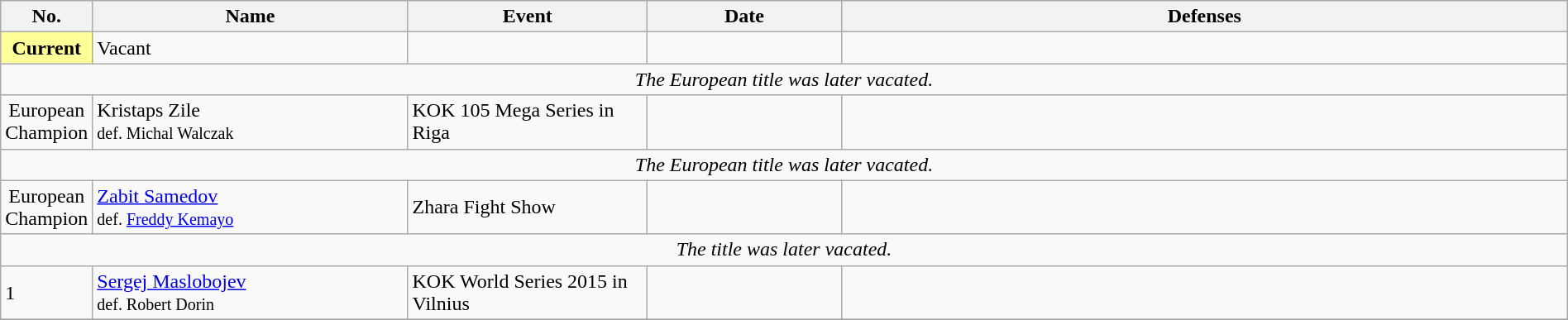<table class="wikitable" style="width:100%; font-size:100%;">
<tr>
<th style= width:1%;">No.</th>
<th style= width:21%;">Name</th>
<th style= width:16%;">Event</th>
<th style=width:13%;">Date</th>
<th style= width:49%;">Defenses</th>
</tr>
<tr>
<td align=center bgcolor="#FFFF99"><strong>Current</strong></td>
<td align=left>Vacant</td>
<td align=left></td>
<td align=center></td>
<td align=left></td>
</tr>
<tr>
<td colspan=5 align=center><em>The European title was later vacated.</em></td>
</tr>
<tr>
<td align=center>European Champion</td>
<td align=left> Kristaps Zile <br><small>def. Michal Walczak</small></td>
<td align=left>KOK 105 Mega Series in Riga <br></td>
<td align=center></td>
<td align=left></td>
</tr>
<tr>
<td colspan=5 align=center><em>The European title was later vacated.</em></td>
</tr>
<tr>
<td align=center>European Champion</td>
<td align=left> <a href='#'>Zabit Samedov</a> <br><small>def. <a href='#'>Freddy Kemayo</a></small></td>
<td align=left>Zhara Fight Show <br></td>
<td align=center></td>
<td align=left></td>
</tr>
<tr>
<td colspan=5 align=center><em>The title was later vacated.</em></td>
</tr>
<tr>
<td>1</td>
<td align=left> <a href='#'>Sergej Maslobojev</a><br><small>def. Robert Dorin</small></td>
<td align=left>KOK World Series 2015 in Vilnius <br></td>
<td align=center></td>
<td align=left></td>
</tr>
<tr>
</tr>
</table>
